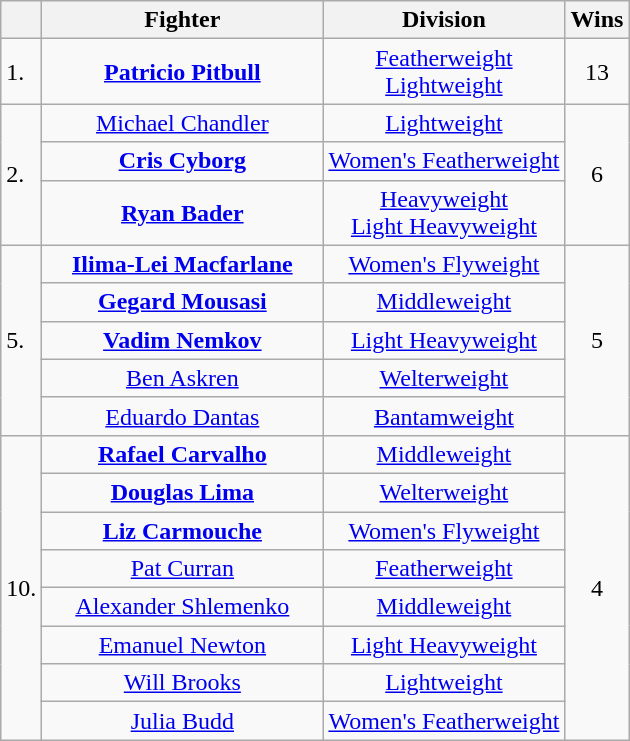<table class=wikitable>
<tr>
<th></th>
<th width=180>Fighter</th>
<th>Division</th>
<th>Wins</th>
</tr>
<tr>
<td>1.</td>
<td style="text-align:center;"> <strong><a href='#'>Patricio Pitbull</a></strong></td>
<td style="text-align:center;"><a href='#'>Featherweight</a><br><a href='#'>Lightweight</a></td>
<td style="text-align:center;">13</td>
</tr>
<tr>
<td rowspan=3>2.</td>
<td style="text-align:center;"> <a href='#'>Michael Chandler</a></td>
<td style="text-align:center;"><a href='#'>Lightweight</a></td>
<td rowspan=3 style="text-align:center;">6</td>
</tr>
<tr>
<td style="text-align:center;"> <strong><a href='#'>Cris Cyborg</a></strong></td>
<td style="text-align:center;"><a href='#'>Women's Featherweight</a></td>
</tr>
<tr>
<td style="text-align:center;"> <strong><a href='#'>Ryan Bader</a></strong></td>
<td style="text-align:center;"><a href='#'>Heavyweight</a><br><a href='#'>Light Heavyweight</a></td>
</tr>
<tr>
<td rowspan=5>5.</td>
<td style="text-align:center;"> <strong><a href='#'>Ilima-Lei Macfarlane</a></strong></td>
<td style="text-align:center;"><a href='#'> Women's Flyweight</a></td>
<td rowspan=5 style="text-align:center;">5</td>
</tr>
<tr>
<td style="text-align:center;"> <strong><a href='#'>Gegard Mousasi</a></strong></td>
<td style="text-align:center;"><a href='#'>Middleweight</a></td>
</tr>
<tr>
<td style="text-align:center;"> <strong><a href='#'>Vadim Nemkov</a></strong></td>
<td style="text-align:center;"><a href='#'>Light Heavyweight</a></td>
</tr>
<tr>
<td style="text-align:center;"> <a href='#'>Ben Askren</a></td>
<td style="text-align:center;"><a href='#'>Welterweight</a></td>
</tr>
<tr>
<td style="text-align:center;"> <a href='#'>Eduardo Dantas</a></td>
<td style="text-align:center;"><a href='#'>Bantamweight</a></td>
</tr>
<tr>
<td rowspan=8>10.</td>
<td style="text-align:center;"> <strong><a href='#'>Rafael Carvalho</a></strong></td>
<td style="text-align:center;"><a href='#'>Middleweight</a></td>
<td rowspan=8 style="text-align:center;">4</td>
</tr>
<tr>
<td style="text-align:center;"> <strong><a href='#'>Douglas Lima</a></strong></td>
<td style="text-align:center;"><a href='#'>Welterweight</a></td>
</tr>
<tr>
<td style="text-align:center;"> <strong><a href='#'>Liz Carmouche</a></strong></td>
<td style="text-align:center;"><a href='#'>Women's Flyweight</a></td>
</tr>
<tr>
<td style="text-align:center;"> <a href='#'>Pat Curran</a></td>
<td style="text-align:center;"><a href='#'>Featherweight</a></td>
</tr>
<tr>
<td style="text-align:center;"> <a href='#'>Alexander Shlemenko</a></td>
<td style="text-align:center;"><a href='#'>Middleweight</a></td>
</tr>
<tr>
<td style="text-align:center;"> <a href='#'>Emanuel Newton</a></td>
<td style="text-align:center;"><a href='#'>Light Heavyweight</a></td>
</tr>
<tr>
<td style="text-align:center;"> <a href='#'>Will Brooks</a></td>
<td style="text-align:center;"><a href='#'>Lightweight</a></td>
</tr>
<tr>
<td style="text-align:center;"> <a href='#'>Julia Budd</a></td>
<td style="text-align:center;"><a href='#'>Women's Featherweight</a></td>
</tr>
</table>
